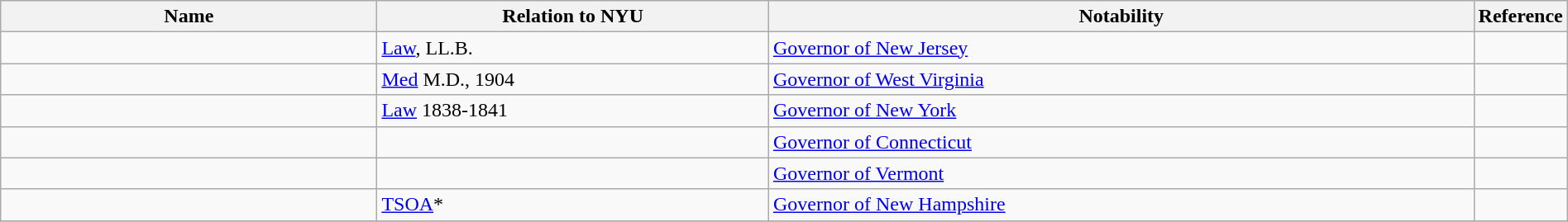<table class="wikitable sortable" style="width:100%">
<tr>
<th style="width:*;">Name</th>
<th style="width:25%;">Relation to NYU</th>
<th style="width:45%;">Notability</th>
<th style="width:5%;" class="unsortable">Reference</th>
</tr>
<tr>
<td></td>
<td><a href='#'>Law</a>, LL.B.</td>
<td><a href='#'>Governor of New Jersey</a></td>
<td style="text-align:center;"></td>
</tr>
<tr>
<td></td>
<td><a href='#'>Med</a> M.D., 1904</td>
<td><a href='#'>Governor of West Virginia</a></td>
<td style="text-align:center;"></td>
</tr>
<tr>
<td></td>
<td><a href='#'>Law</a> 1838-1841</td>
<td><a href='#'>Governor of New York</a></td>
<td style="text-align:center;"></td>
</tr>
<tr>
<td></td>
<td></td>
<td><a href='#'>Governor of Connecticut</a></td>
<td style="text-align:center;"></td>
</tr>
<tr>
<td></td>
<td></td>
<td><a href='#'>Governor of Vermont</a></td>
<td style="text-align:center;"></td>
</tr>
<tr>
<td></td>
<td><a href='#'>TSOA</a>*</td>
<td><a href='#'>Governor of New Hampshire</a></td>
<td style="text-align:center;"></td>
</tr>
<tr>
</tr>
</table>
